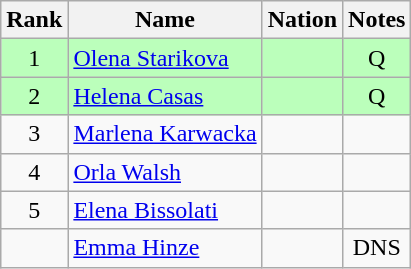<table class="wikitable sortable" style="text-align:center">
<tr>
<th>Rank</th>
<th>Name</th>
<th>Nation</th>
<th>Notes</th>
</tr>
<tr bgcolor=bbffbb>
<td>1</td>
<td align=left><a href='#'>Olena Starikova</a></td>
<td align=left></td>
<td>Q</td>
</tr>
<tr bgcolor=bbffbb>
<td>2</td>
<td align=left><a href='#'>Helena Casas</a></td>
<td align=left></td>
<td>Q</td>
</tr>
<tr>
<td>3</td>
<td align=left><a href='#'>Marlena Karwacka</a></td>
<td align=left></td>
<td></td>
</tr>
<tr>
<td>4</td>
<td align=left><a href='#'>Orla Walsh</a></td>
<td align=left></td>
<td></td>
</tr>
<tr>
<td>5</td>
<td align=left><a href='#'>Elena Bissolati</a></td>
<td align=left></td>
<td></td>
</tr>
<tr>
<td></td>
<td align=left><a href='#'>Emma Hinze</a></td>
<td align=left></td>
<td>DNS</td>
</tr>
</table>
